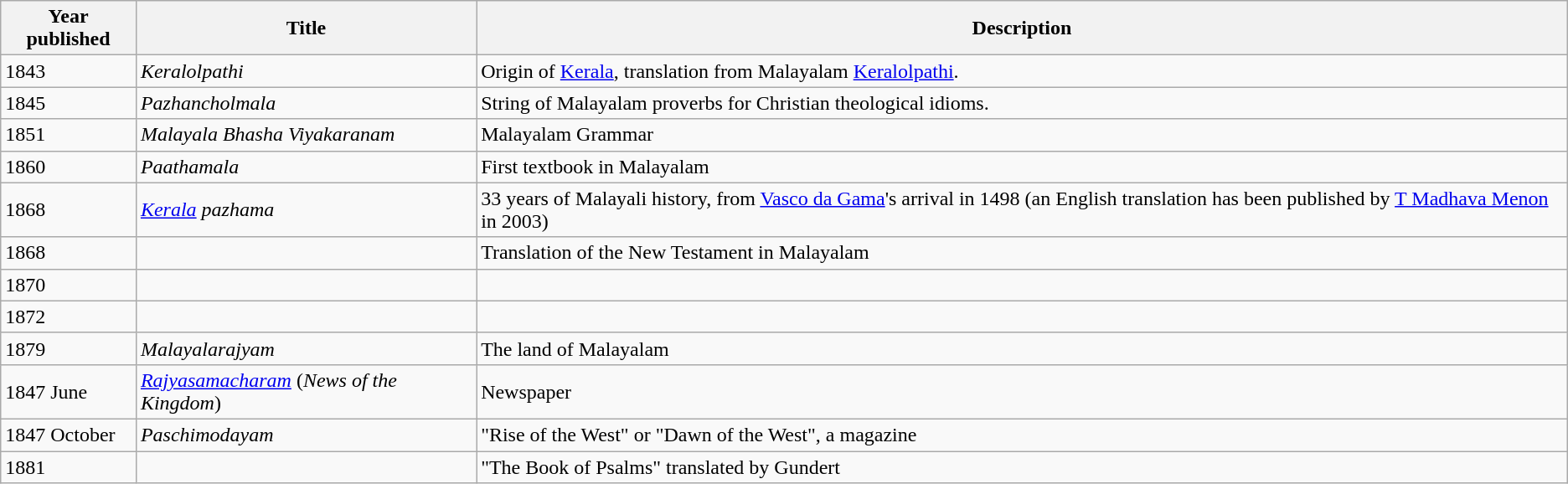<table class="wikitable">
<tr>
<th>Year published</th>
<th>Title</th>
<th>Description</th>
</tr>
<tr>
<td>1843</td>
<td><em>Keralolpathi</em></td>
<td>Origin of <a href='#'>Kerala</a>, translation from Malayalam <a href='#'>Keralolpathi</a>.</td>
</tr>
<tr>
<td>1845</td>
<td><em>Pazhancholmala</em></td>
<td>String of Malayalam proverbs for Christian theological idioms.</td>
</tr>
<tr>
<td>1851</td>
<td><em>Malayala Bhasha Viyakaranam</em></td>
<td>Malayalam Grammar</td>
</tr>
<tr>
<td>1860</td>
<td><em>Paathamala</em></td>
<td>First textbook in Malayalam</td>
</tr>
<tr>
<td>1868</td>
<td><em><a href='#'>Kerala</a> pazhama</em></td>
<td>33 years of Malayali history, from <a href='#'>Vasco da Gama</a>'s arrival in 1498 (an English translation has been published by <a href='#'>T Madhava Menon</a> in 2003)</td>
</tr>
<tr>
<td>1868</td>
<td></td>
<td>Translation of the New Testament in Malayalam</td>
</tr>
<tr>
<td>1870</td>
<td></td>
<td></td>
</tr>
<tr>
<td>1872</td>
<td></td>
<td></td>
</tr>
<tr>
<td>1879</td>
<td><em>Malayalarajyam</em></td>
<td>The land of Malayalam</td>
</tr>
<tr>
<td>1847 June</td>
<td><em><a href='#'>Rajyasamacharam</a></em> (<em>News of the Kingdom</em>)</td>
<td>Newspaper</td>
</tr>
<tr>
<td>1847 October</td>
<td><em>Paschimodayam</em></td>
<td>"Rise of the West" or "Dawn of the West", a magazine</td>
</tr>
<tr>
<td>1881</td>
<td></td>
<td>"The Book of Psalms" translated by Gundert</td>
</tr>
</table>
